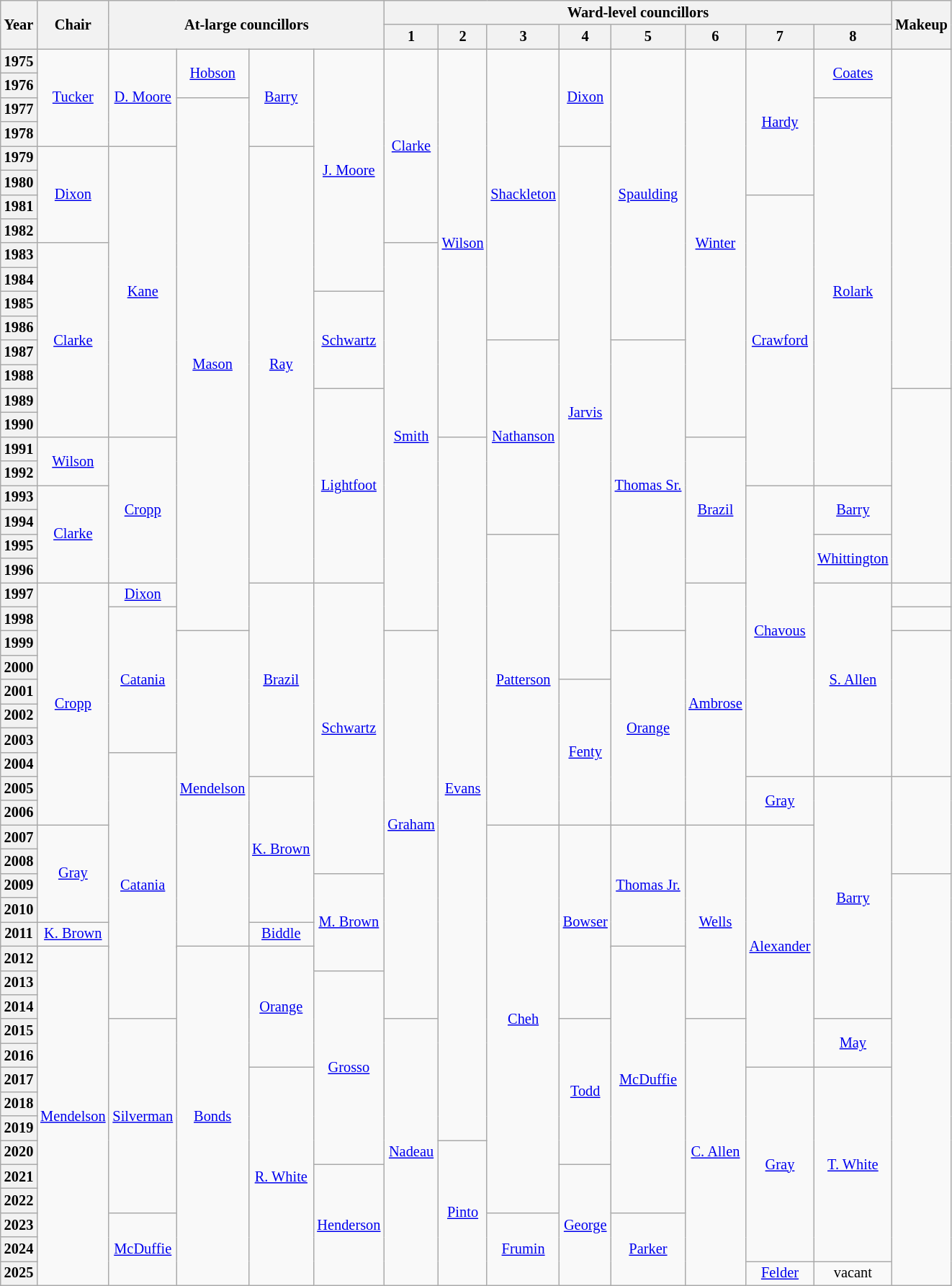<table class="wikitable plainrowheaders sortable sticky-header-multi" style="text-align:center;font-size:85%">
<tr>
<th scope="col" rowspan="2" class="unsortable">Year</th>
<th scope="col" rowspan="2" class="unsortable">Chair</th>
<th colspan="4" rowspan="2" class="unsortable">At-large councillors</th>
<th scope="col" colspan="8" class="unsortable">Ward-level councillors</th>
<th scope="col" rowspan="2" class="unsortable">Makeup</th>
</tr>
<tr>
<th scope="col" class="unsortable">1</th>
<th scope="col" class="unsortable">2</th>
<th scope="col" class="unsortable">3</th>
<th scope="col" class="unsortable">4</th>
<th scope="col" class="unsortable">5</th>
<th scope="col" class="unsortable">6</th>
<th scope="col" class="unsortable">7</th>
<th scope="col" class="unsortable">8</th>
</tr>
<tr>
<th scope="row">1975</th>
<td rowspan="4" ><a href='#'>Tucker</a></td>
<td rowspan="4" ><a href='#'>D. Moore</a></td>
<td rowspan="2" ><a href='#'>Hobson</a></td>
<td rowspan="4" ><a href='#'>Barry</a></td>
<td rowspan="10" ><a href='#'>J. Moore</a></td>
<td rowspan="8" ><a href='#'>Clarke</a></td>
<td rowspan="16" ><a href='#'>Wilson</a></td>
<td rowspan="12" ><a href='#'>Shackleton</a></td>
<td rowspan="4" ><a href='#'>Dixon</a></td>
<td rowspan="12" ><a href='#'>Spaulding</a></td>
<td rowspan="16" ><a href='#'>Winter</a></td>
<td rowspan="6" ><a href='#'>Hardy</a></td>
<td rowspan="2" ><a href='#'>Coates</a></td>
<td rowspan=14></td>
</tr>
<tr>
<th scope="row">1976</th>
</tr>
<tr>
<th scope="row">1977</th>
<td rowspan="22" ><a href='#'>Mason</a></td>
<td rowspan="16" ><a href='#'>Rolark</a></td>
</tr>
<tr>
<th scope="row">1978</th>
</tr>
<tr>
<th scope="row">1979</th>
<td rowspan="4" ><a href='#'>Dixon</a></td>
<td rowspan="12" ><a href='#'>Kane</a></td>
<td rowspan="18" ><a href='#'>Ray</a></td>
<td rowspan="22" ><a href='#'>Jarvis</a></td>
</tr>
<tr>
<th scope="row">1980</th>
</tr>
<tr>
<th scope="row">1981</th>
<td rowspan="12" ><a href='#'>Crawford</a></td>
</tr>
<tr>
<th scope="row">1982</th>
</tr>
<tr>
<th scope="row">1983</th>
<td rowspan="8" ><a href='#'>Clarke</a></td>
<td rowspan="16" ><a href='#'>Smith</a></td>
</tr>
<tr>
<th scope="row">1984</th>
</tr>
<tr>
<th scope="row">1985</th>
<td rowspan="4" ><a href='#'>Schwartz</a></td>
</tr>
<tr>
<th scope="row">1986</th>
</tr>
<tr>
<th scope="row">1987</th>
<td rowspan="8" ><a href='#'>Nathanson</a></td>
<td rowspan="12" ><a href='#'>Thomas Sr.</a></td>
</tr>
<tr>
<th scope="row">1988</th>
</tr>
<tr>
<th scope="row">1989</th>
<td rowspan="8" ><a href='#'>Lightfoot</a></td>
<td rowspan=8></td>
</tr>
<tr>
<th scope="row">1990</th>
</tr>
<tr>
<th scope="row">1991</th>
<td rowspan="2" ><a href='#'>Wilson</a></td>
<td rowspan="6" ><a href='#'>Cropp</a></td>
<td rowspan="30" ><a href='#'>Evans</a></td>
<td rowspan="6" ><a href='#'>Brazil</a></td>
</tr>
<tr>
<th scope="row">1992</th>
</tr>
<tr>
<th scope="row">1993</th>
<td rowspan="4" ><a href='#'>Clarke</a></td>
<td rowspan="12" ><a href='#'>Chavous</a></td>
<td rowspan="2" ><a href='#'>Barry</a></td>
</tr>
<tr>
<th scope="row">1994</th>
</tr>
<tr>
<th scope="row">1995</th>
<td rowspan="12" ><a href='#'>Patterson</a></td>
<td rowspan="2" ><a href='#'>Whittington</a></td>
</tr>
<tr>
<th scope="row">1996</th>
</tr>
<tr>
<th scope="row">1997</th>
<td rowspan="10" ><a href='#'>Cropp</a></td>
<td><a href='#'>Dixon</a></td>
<td rowspan="8" ><a href='#'>Brazil</a></td>
<td rowspan="12" ><a href='#'>Schwartz</a></td>
<td rowspan="10" ><a href='#'>Ambrose</a></td>
<td rowspan="8" ><a href='#'>S. Allen</a></td>
<td></td>
</tr>
<tr>
<th scope="row">1998</th>
<td rowspan="6" ><a href='#'>Catania</a></td>
<td></td>
</tr>
<tr>
<th scope="row">1999</th>
<td rowspan="14" ><a href='#'>Mendelson</a></td>
<td rowspan="17" ><a href='#'>Graham</a></td>
<td rowspan="8" ><a href='#'>Orange</a></td>
<td rowspan=6></td>
</tr>
<tr>
<th scope="row">2000</th>
</tr>
<tr>
<th scope="row">2001</th>
<td rowspan="6" ><a href='#'>Fenty</a></td>
</tr>
<tr>
<th scope="row">2002</th>
</tr>
<tr>
<th scope="row">2003</th>
</tr>
<tr>
<th scope="row">2004</th>
<td rowspan="12" ><a href='#'>Catania</a></td>
</tr>
<tr>
<th scope="row">2005</th>
<td rowspan="6" ><a href='#'>K. Brown</a></td>
<td rowspan="2" ><a href='#'>Gray</a></td>
<td rowspan="11" ><a href='#'>Barry</a></td>
<td rowspan=4></td>
</tr>
<tr>
<th scope="row">2006</th>
</tr>
<tr>
<th scope="row">2007</th>
<td rowspan="4" ><a href='#'>Gray</a></td>
<td rowspan="17" ><a href='#'>Cheh</a></td>
<td rowspan="9" ><a href='#'>Bowser</a></td>
<td rowspan="6" ><a href='#'>Thomas Jr.</a></td>
<td rowspan="9" ><a href='#'>Wells</a></td>
<td rowspan="11" ><a href='#'>Alexander</a></td>
</tr>
<tr>
<th scope="row">2008</th>
</tr>
<tr>
<th scope="row">2009</th>
<td rowspan="5" ><a href='#'>M. Brown</a></td>
<td rowspan="113"></td>
</tr>
<tr>
<th scope="row">2010</th>
</tr>
<tr>
<th scope="row" rowspan="2">2011</th>
<td rowspan="2" ><a href='#'>K. Brown</a></td>
<td rowspan="1" ><a href='#'>Biddle</a></td>
</tr>
<tr>
<td rowspan="6" ><a href='#'>Orange</a></td>
</tr>
<tr>
<th scope="row">2012</th>
<td rowspan="14" ><a href='#'>Mendelson</a></td>
<td rowspan="14" ><a href='#'>Bonds</a></td>
<td rowspan="11" ><a href='#'>McDuffie</a></td>
</tr>
<tr>
<th scope="row">2013</th>
<td rowspan="8" ><a href='#'>Grosso</a></td>
</tr>
<tr>
<th scope="row">2014</th>
</tr>
<tr>
<th scope="row">2015</th>
<td rowspan="8" ><a href='#'>Silverman</a></td>
<td rowspan="11" ><a href='#'>Nadeau</a></td>
<td rowspan="6" ><a href='#'>Todd</a></td>
<td rowspan="11" ><a href='#'>C. Allen</a></td>
<td rowspan="2" ><a href='#'>May</a></td>
</tr>
<tr>
<th scope="row">2016</th>
</tr>
<tr>
<th scope="row">2017</th>
<td rowspan="9" ><a href='#'>R. White</a></td>
<td rowspan="8" ><a href='#'>Gray</a></td>
<td rowspan="8" ><a href='#'>T. White</a></td>
</tr>
<tr>
<th scope="row">2018</th>
</tr>
<tr>
<th scope="row">2019</th>
</tr>
<tr>
<th scope="row">2020</th>
<td rowspan="6" ><a href='#'>Pinto</a></td>
</tr>
<tr>
<th scope="row">2021</th>
<td rowspan="5" ><a href='#'>Henderson</a></td>
<td rowspan="5" ><a href='#'>George</a></td>
</tr>
<tr>
<th scope="row">2022</th>
</tr>
<tr>
<th scope="row">2023</th>
<td rowspan="3" ><a href='#'>McDuffie</a></td>
<td rowspan="3" ><a href='#'>Frumin</a></td>
<td rowspan="3" ><a href='#'>Parker</a></td>
</tr>
<tr>
<th scope="row">2024</th>
</tr>
<tr>
<th scope="row">2025</th>
<td rowspan="1" ><a href='#'>Felder</a></td>
<td>vacant</td>
</tr>
</table>
